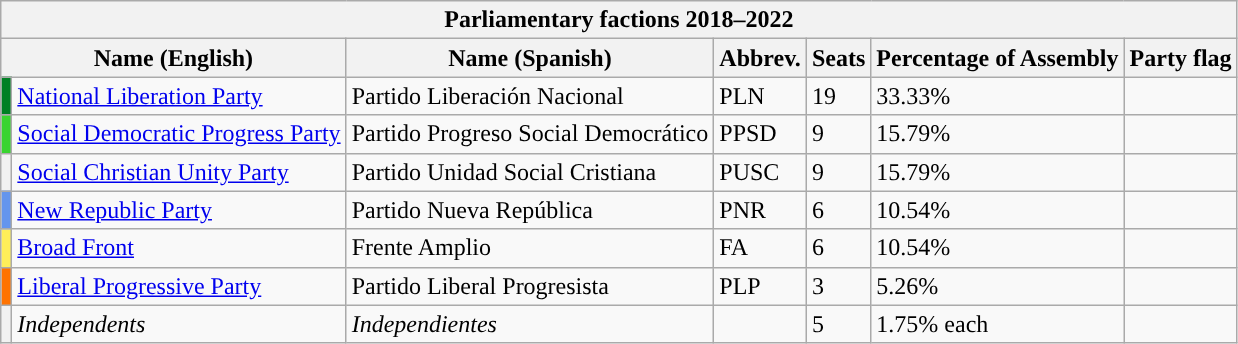<table border="1" class="wikitable sortable collapsible">
<tr>
<th colspan="7">Parliamentary factions 2018–2022 </th>
</tr>
<tr>
<th colspan="2" scope="col">Name (English)</th>
<th scope="col">Name (Spanish)</th>
<th scope="col">Abbrev.</th>
<th scope="col">Seats</th>
<th scope="col">Percentage of Assembly</th>
<th scope="col">Party flag</th>
</tr>
<tr>
<th style="background:#008024"></th>
<td><a href='#'>National Liberation Party</a></td>
<td>Partido Liberación Nacional</td>
<td>PLN</td>
<td>19</td>
<td>33.33%</td>
<td></td>
</tr>
<tr>
<th style="background:#39d430"></th>
<td><a href='#'>Social Democratic Progress Party</a></td>
<td>Partido Progreso Social Democrático</td>
<td>PPSD</td>
<td>9</td>
<td>15.79%</td>
<td></td>
</tr>
<tr>
<th style="background:"></th>
<td><a href='#'>Social Christian Unity Party</a></td>
<td>Partido Unidad Social Cristiana</td>
<td>PUSC</td>
<td>9</td>
<td>15.79%</td>
<td></td>
</tr>
<tr>
<th style="background:#6495ed"></th>
<td><a href='#'>New Republic Party</a></td>
<td>Partido Nueva República</td>
<td>PNR</td>
<td>6</td>
<td>10.54%</td>
<td></td>
</tr>
<tr>
<th style="background:#ffee59"></th>
<td><a href='#'>Broad Front</a></td>
<td>Frente Amplio</td>
<td>FA</td>
<td>6</td>
<td>10.54%</td>
<td></td>
</tr>
<tr>
<th style="background:#ff7300"></th>
<td><a href='#'>Liberal Progressive Party</a></td>
<td>Partido Liberal Progresista</td>
<td>PLP</td>
<td>3</td>
<td>5.26%</td>
<td></td>
</tr>
<tr>
<th></th>
<td><em>Independents</em></td>
<td><em>Independientes</em></td>
<td></td>
<td>5</td>
<td>1.75% each</td>
<td></td>
</tr>
</table>
